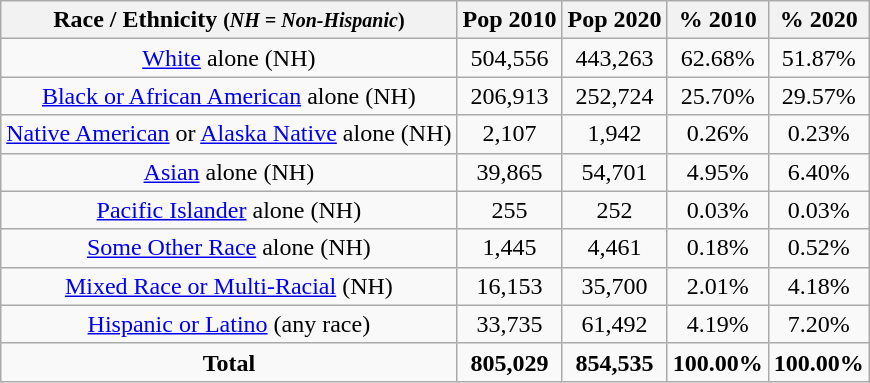<table class="wikitable" style="text-align:center;">
<tr>
<th>Race / Ethnicity <small>(<em>NH = Non-Hispanic</em>)</small></th>
<th>Pop 2010</th>
<th>Pop 2020</th>
<th>% 2010</th>
<th>% 2020</th>
</tr>
<tr>
<td><a href='#'>White</a> alone (NH)</td>
<td>504,556</td>
<td>443,263</td>
<td>62.68%</td>
<td>51.87%</td>
</tr>
<tr>
<td><a href='#'>Black or African American</a> alone (NH)</td>
<td>206,913</td>
<td>252,724</td>
<td>25.70%</td>
<td>29.57%</td>
</tr>
<tr>
<td><a href='#'>Native American</a> or <a href='#'>Alaska Native</a> alone (NH)</td>
<td>2,107</td>
<td>1,942</td>
<td>0.26%</td>
<td>0.23%</td>
</tr>
<tr>
<td><a href='#'>Asian</a> alone (NH)</td>
<td>39,865</td>
<td>54,701</td>
<td>4.95%</td>
<td>6.40%</td>
</tr>
<tr>
<td><a href='#'>Pacific Islander</a> alone (NH)</td>
<td>255</td>
<td>252</td>
<td>0.03%</td>
<td>0.03%</td>
</tr>
<tr>
<td><a href='#'>Some Other Race</a> alone (NH)</td>
<td>1,445</td>
<td>4,461</td>
<td>0.18%</td>
<td>0.52%</td>
</tr>
<tr>
<td><a href='#'>Mixed Race or Multi-Racial</a> (NH)</td>
<td>16,153</td>
<td>35,700</td>
<td>2.01%</td>
<td>4.18%</td>
</tr>
<tr>
<td><a href='#'>Hispanic or Latino</a> (any race)</td>
<td>33,735</td>
<td>61,492</td>
<td>4.19%</td>
<td>7.20%</td>
</tr>
<tr>
<td><strong>Total</strong></td>
<td><strong>805,029</strong></td>
<td><strong>854,535</strong></td>
<td><strong>100.00%</strong></td>
<td><strong>100.00%</strong></td>
</tr>
</table>
